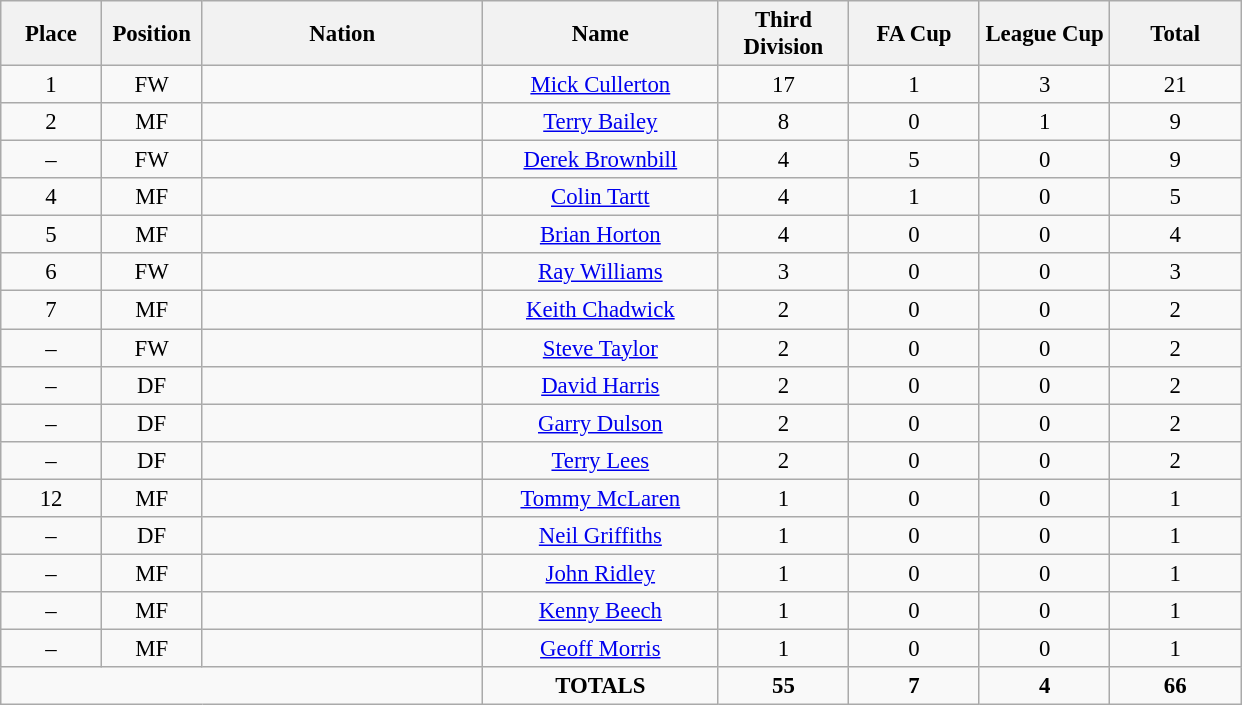<table class="wikitable" style="font-size: 95%; text-align: center;">
<tr>
<th width=60>Place</th>
<th width=60>Position</th>
<th width=180>Nation</th>
<th width=150>Name</th>
<th width=80>Third Division</th>
<th width=80>FA Cup</th>
<th width=80>League Cup</th>
<th width=80>Total</th>
</tr>
<tr>
<td>1</td>
<td>FW</td>
<td></td>
<td><a href='#'>Mick Cullerton</a></td>
<td>17</td>
<td>1</td>
<td>3</td>
<td>21</td>
</tr>
<tr>
<td>2</td>
<td>MF</td>
<td></td>
<td><a href='#'>Terry Bailey</a></td>
<td>8</td>
<td>0</td>
<td>1</td>
<td>9</td>
</tr>
<tr>
<td>–</td>
<td>FW</td>
<td></td>
<td><a href='#'>Derek Brownbill</a></td>
<td>4</td>
<td>5</td>
<td>0</td>
<td>9</td>
</tr>
<tr>
<td>4</td>
<td>MF</td>
<td></td>
<td><a href='#'>Colin Tartt</a></td>
<td>4</td>
<td>1</td>
<td>0</td>
<td>5</td>
</tr>
<tr>
<td>5</td>
<td>MF</td>
<td></td>
<td><a href='#'>Brian Horton</a></td>
<td>4</td>
<td>0</td>
<td>0</td>
<td>4</td>
</tr>
<tr>
<td>6</td>
<td>FW</td>
<td></td>
<td><a href='#'>Ray Williams</a></td>
<td>3</td>
<td>0</td>
<td>0</td>
<td>3</td>
</tr>
<tr>
<td>7</td>
<td>MF</td>
<td></td>
<td><a href='#'>Keith Chadwick</a></td>
<td>2</td>
<td>0</td>
<td>0</td>
<td>2</td>
</tr>
<tr>
<td>–</td>
<td>FW</td>
<td></td>
<td><a href='#'>Steve Taylor</a></td>
<td>2</td>
<td>0</td>
<td>0</td>
<td>2</td>
</tr>
<tr>
<td>–</td>
<td>DF</td>
<td></td>
<td><a href='#'>David Harris</a></td>
<td>2</td>
<td>0</td>
<td>0</td>
<td>2</td>
</tr>
<tr>
<td>–</td>
<td>DF</td>
<td></td>
<td><a href='#'>Garry Dulson</a></td>
<td>2</td>
<td>0</td>
<td>0</td>
<td>2</td>
</tr>
<tr>
<td>–</td>
<td>DF</td>
<td></td>
<td><a href='#'>Terry Lees</a></td>
<td>2</td>
<td>0</td>
<td>0</td>
<td>2</td>
</tr>
<tr>
<td>12</td>
<td>MF</td>
<td></td>
<td><a href='#'>Tommy McLaren</a></td>
<td>1</td>
<td>0</td>
<td>0</td>
<td>1</td>
</tr>
<tr>
<td>–</td>
<td>DF</td>
<td></td>
<td><a href='#'>Neil Griffiths</a></td>
<td>1</td>
<td>0</td>
<td>0</td>
<td>1</td>
</tr>
<tr>
<td>–</td>
<td>MF</td>
<td></td>
<td><a href='#'>John Ridley</a></td>
<td>1</td>
<td>0</td>
<td>0</td>
<td>1</td>
</tr>
<tr>
<td>–</td>
<td>MF</td>
<td></td>
<td><a href='#'>Kenny Beech</a></td>
<td>1</td>
<td>0</td>
<td>0</td>
<td>1</td>
</tr>
<tr>
<td>–</td>
<td>MF</td>
<td></td>
<td><a href='#'>Geoff Morris</a></td>
<td>1</td>
<td>0</td>
<td>0</td>
<td>1</td>
</tr>
<tr>
<td colspan="3"></td>
<td><strong>TOTALS</strong></td>
<td><strong>55</strong></td>
<td><strong>7</strong></td>
<td><strong>4</strong></td>
<td><strong>66</strong></td>
</tr>
</table>
